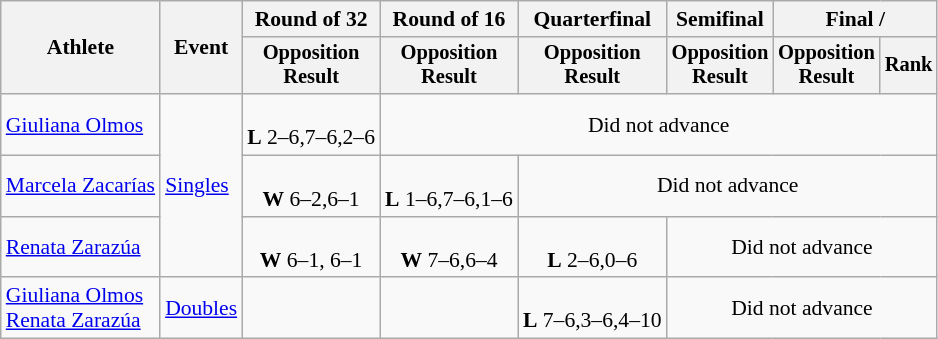<table class=wikitable style=font-size:90%;text-align:center>
<tr>
<th rowspan=2>Athlete</th>
<th rowspan=2>Event</th>
<th>Round of 32</th>
<th>Round of 16</th>
<th>Quarterfinal</th>
<th>Semifinal</th>
<th colspan=2>Final / </th>
</tr>
<tr style=font-size:95%>
<th>Opposition<br>Result</th>
<th>Opposition<br>Result</th>
<th>Opposition<br>Result</th>
<th>Opposition<br>Result</th>
<th>Opposition<br>Result</th>
<th>Rank</th>
</tr>
<tr>
<td align=left><a href='#'>Giuliana Olmos</a></td>
<td align=left rowspan=3><a href='#'>Singles</a></td>
<td><br><strong>L</strong> 2–6,7–6,2–6</td>
<td colspan=6>Did not advance</td>
</tr>
<tr>
<td align=left><a href='#'>Marcela Zacarías</a></td>
<td><br><strong>W</strong> 6–2,6–1</td>
<td><br><strong>L</strong> 1–6,7–6,1–6</td>
<td colspan=4>Did not advance</td>
</tr>
<tr>
<td align=left><a href='#'>Renata Zarazúa</a></td>
<td><br><strong>W</strong> 6–1, 6–1</td>
<td><br><strong>W</strong> 7–6,6–4</td>
<td><br><strong>L</strong> 2–6,0–6</td>
<td colspan=3>Did not advance</td>
</tr>
<tr>
<td align=left><a href='#'>Giuliana Olmos</a><br><a href='#'>Renata Zarazúa</a></td>
<td align=left><a href='#'>Doubles</a></td>
<td></td>
<td></td>
<td><br><strong>L</strong> 7–6,3–6,4–10</td>
<td colspan=3>Did not advance</td>
</tr>
</table>
